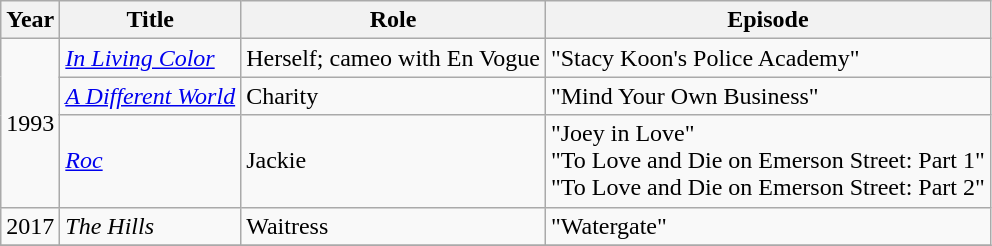<table class="wikitable sortable">
<tr>
<th>Year</th>
<th>Title</th>
<th>Role</th>
<th class="unsortable">Episode</th>
</tr>
<tr>
<td rowspan="3">1993</td>
<td><em><a href='#'>In Living Color</a></em></td>
<td>Herself; cameo with En Vogue</td>
<td>"Stacy Koon's Police Academy"</td>
</tr>
<tr>
<td><em><a href='#'>A Different World</a></em></td>
<td>Charity</td>
<td>"Mind Your Own Business"</td>
</tr>
<tr>
<td><em><a href='#'>Roc</a></em></td>
<td>Jackie</td>
<td>"Joey in Love" <br> "To Love and Die on Emerson Street: Part 1" <br> "To Love and Die on Emerson Street: Part 2"</td>
</tr>
<tr>
<td>2017</td>
<td><em>The Hills</em></td>
<td>Waitress</td>
<td>"Watergate"</td>
</tr>
<tr>
</tr>
</table>
